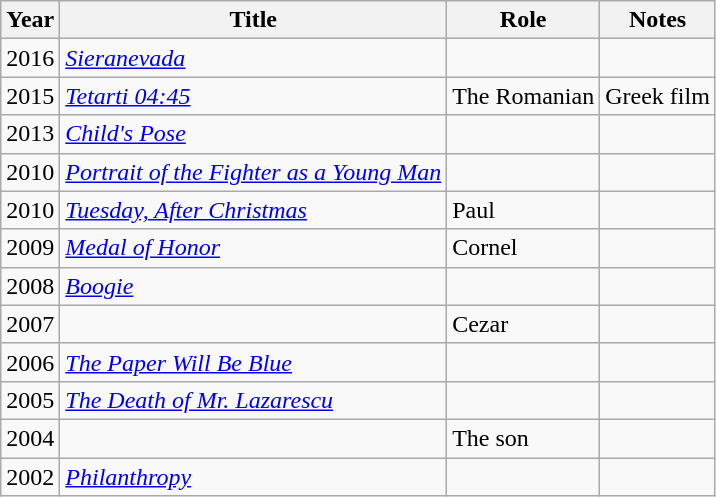<table class="wikitable sortable">
<tr>
<th>Year</th>
<th>Title</th>
<th>Role</th>
<th class="unsortable">Notes</th>
</tr>
<tr>
<td>2016</td>
<td><em><a href='#'>Sieranevada</a></em></td>
<td></td>
<td></td>
</tr>
<tr>
<td>2015</td>
<td><em><a href='#'>Tetarti 04:45</a></em></td>
<td>The Romanian</td>
<td>Greek film</td>
</tr>
<tr>
<td>2013</td>
<td><em><a href='#'>Child's Pose</a></em></td>
<td></td>
<td></td>
</tr>
<tr>
<td>2010</td>
<td><em><a href='#'>Portrait of the Fighter as a Young Man</a></em></td>
<td></td>
<td></td>
</tr>
<tr>
<td>2010</td>
<td><em><a href='#'>Tuesday, After Christmas</a></em></td>
<td>Paul</td>
<td></td>
</tr>
<tr>
<td>2009</td>
<td><em><a href='#'>Medal of Honor</a></em></td>
<td>Cornel</td>
<td></td>
</tr>
<tr>
<td>2008</td>
<td><em><a href='#'>Boogie</a></em></td>
<td></td>
<td></td>
</tr>
<tr>
<td>2007</td>
<td><em></em></td>
<td>Cezar</td>
<td></td>
</tr>
<tr>
<td>2006</td>
<td><em><a href='#'>The Paper Will Be Blue</a></em></td>
<td></td>
<td></td>
</tr>
<tr>
<td>2005</td>
<td><em><a href='#'>The Death of Mr. Lazarescu</a></em></td>
<td></td>
<td></td>
</tr>
<tr>
<td>2004</td>
<td><em></em></td>
<td>The son</td>
<td></td>
</tr>
<tr>
<td>2002</td>
<td><em><a href='#'>Philanthropy</a></em></td>
<td></td>
<td></td>
</tr>
</table>
